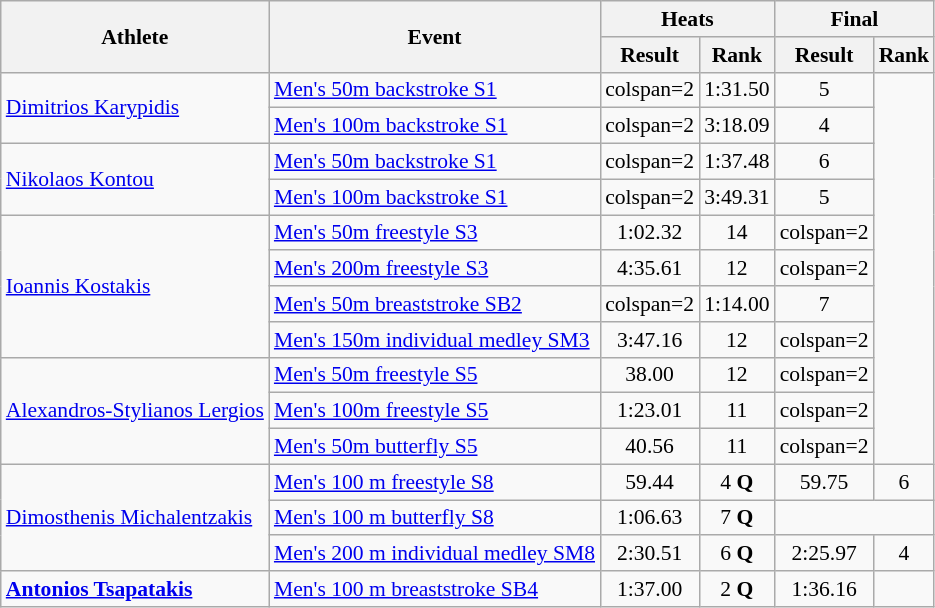<table class=wikitable style="font-size:90%">
<tr>
<th rowspan="2">Athlete</th>
<th rowspan="2">Event</th>
<th colspan="2">Heats</th>
<th colspan="2">Final</th>
</tr>
<tr>
<th>Result</th>
<th>Rank</th>
<th>Result</th>
<th>Rank</th>
</tr>
<tr align=center>
<td align=left rowspan=2><a href='#'>Dimitrios Karypidis</a></td>
<td align=left><a href='#'>Men's 50m backstroke S1</a></td>
<td>colspan=2 </td>
<td>1:31.50</td>
<td>5</td>
</tr>
<tr align=center>
<td align=left><a href='#'>Men's 100m backstroke S1</a></td>
<td>colspan=2 </td>
<td>3:18.09</td>
<td>4</td>
</tr>
<tr align=center>
<td align=left rowspan=2><a href='#'>Nikolaos Kontou</a></td>
<td align=left><a href='#'>Men's 50m backstroke S1</a></td>
<td>colspan=2 </td>
<td>1:37.48</td>
<td>6</td>
</tr>
<tr align=center>
<td align=left><a href='#'>Men's 100m backstroke S1</a></td>
<td>colspan=2 </td>
<td>3:49.31</td>
<td>5</td>
</tr>
<tr align=center>
<td align=left rowspan=4><a href='#'>Ioannis Kostakis</a></td>
<td align=left><a href='#'>Men's 50m freestyle S3</a></td>
<td>1:02.32</td>
<td>14</td>
<td>colspan=2 </td>
</tr>
<tr align=center>
<td align=left><a href='#'>Men's 200m freestyle S3</a></td>
<td>4:35.61</td>
<td>12</td>
<td>colspan=2 </td>
</tr>
<tr align=center>
<td align=left><a href='#'>Men's 50m breaststroke SB2</a></td>
<td>colspan=2 </td>
<td>1:14.00</td>
<td>7</td>
</tr>
<tr align=center>
<td align=left><a href='#'>Men's 150m individual medley SM3</a></td>
<td>3:47.16</td>
<td>12</td>
<td>colspan=2 </td>
</tr>
<tr align=center>
<td align=left rowspan=3><a href='#'>Alexandros-Stylianos Lergios</a></td>
<td align=left><a href='#'>Men's 50m freestyle S5</a></td>
<td>38.00</td>
<td>12</td>
<td>colspan=2 </td>
</tr>
<tr align=center>
<td align=left><a href='#'>Men's 100m freestyle S5</a></td>
<td>1:23.01</td>
<td>11</td>
<td>colspan=2 </td>
</tr>
<tr align=center>
<td align=left><a href='#'>Men's 50m butterfly S5</a></td>
<td>40.56</td>
<td>11</td>
<td>colspan=2 </td>
</tr>
<tr align=center>
<td align=left rowspan=3><a href='#'>Dimosthenis Michalentzakis</a></td>
<td align=left><a href='#'>Men's 100 m freestyle S8</a></td>
<td>59.44</td>
<td>4 <strong>Q</strong></td>
<td>59.75</td>
<td>6</td>
</tr>
<tr align=center>
<td align=left><a href='#'>Men's 100 m butterfly S8</a></td>
<td>1:06.63</td>
<td>7 <strong>Q</strong></td>
<td colspan=2></td>
</tr>
<tr align=center>
<td align=left><a href='#'>Men's 200 m individual medley SM8</a></td>
<td>2:30.51</td>
<td>6 <strong>Q</strong></td>
<td>2:25.97</td>
<td>4</td>
</tr>
<tr align=center>
<td align=left><strong><a href='#'>Antonios Tsapatakis</a></strong></td>
<td align=left><a href='#'>Men's 100 m breaststroke SB4</a></td>
<td>1:37.00</td>
<td>2 <strong>Q</strong></td>
<td>1:36.16</td>
<td></td>
</tr>
</table>
